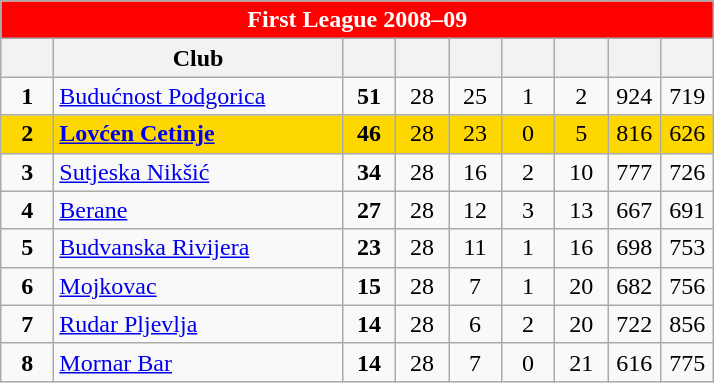<table class="wikitable" style="text-align:center">
<tr>
<th colspan=10 style="background:red;color:white;">First League 2008–09</th>
</tr>
<tr>
<th width=28></th>
<th width=185>Club</th>
<th width=28></th>
<th width=28></th>
<th width=28></th>
<th width=28></th>
<th width=28></th>
<th width=28></th>
<th width=28></th>
</tr>
<tr>
<td><strong>1</strong></td>
<td align=left><a href='#'>Budućnost Podgorica</a></td>
<td><strong>51</strong></td>
<td>28</td>
<td>25</td>
<td>1</td>
<td>2</td>
<td>924</td>
<td>719</td>
</tr>
<tr style="background:gold;">
<td><strong>2</strong></td>
<td align=left><strong><a href='#'>Lovćen Cetinje</a></strong></td>
<td><strong>46</strong></td>
<td>28</td>
<td>23</td>
<td>0</td>
<td>5</td>
<td>816</td>
<td>626</td>
</tr>
<tr>
<td><strong>3</strong></td>
<td align=left><a href='#'>Sutjeska Nikšić</a></td>
<td><strong>34</strong></td>
<td>28</td>
<td>16</td>
<td>2</td>
<td>10</td>
<td>777</td>
<td>726</td>
</tr>
<tr>
<td><strong>4</strong></td>
<td align=left><a href='#'>Berane</a></td>
<td><strong>27</strong></td>
<td>28</td>
<td>12</td>
<td>3</td>
<td>13</td>
<td>667</td>
<td>691</td>
</tr>
<tr>
<td><strong>5</strong></td>
<td align=left><a href='#'>Budvanska Rivijera</a></td>
<td><strong>23</strong></td>
<td>28</td>
<td>11</td>
<td>1</td>
<td>16</td>
<td>698</td>
<td>753</td>
</tr>
<tr>
<td><strong>6</strong></td>
<td align=left><a href='#'>Mojkovac</a></td>
<td><strong>15</strong></td>
<td>28</td>
<td>7</td>
<td>1</td>
<td>20</td>
<td>682</td>
<td>756</td>
</tr>
<tr>
<td><strong>7</strong></td>
<td align=left><a href='#'>Rudar Pljevlja</a></td>
<td><strong>14</strong></td>
<td>28</td>
<td>6</td>
<td>2</td>
<td>20</td>
<td>722</td>
<td>856</td>
</tr>
<tr>
<td><strong>8</strong></td>
<td align=left><a href='#'>Mornar Bar</a></td>
<td><strong>14</strong></td>
<td>28</td>
<td>7</td>
<td>0</td>
<td>21</td>
<td>616</td>
<td>775</td>
</tr>
</table>
